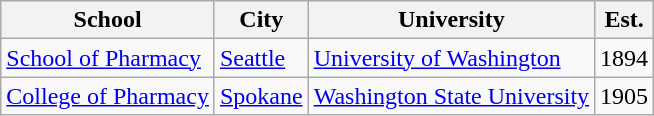<table class="wikitable sortable">
<tr>
<th scope="col">School</th>
<th scope="col">City</th>
<th scope="col">University</th>
<th scope="col">Est.</th>
</tr>
<tr>
<td><a href='#'>School of Pharmacy</a></td>
<td><a href='#'>Seattle</a></td>
<td><a href='#'>University of Washington</a></td>
<td>1894</td>
</tr>
<tr>
<td><a href='#'>College of Pharmacy</a></td>
<td><a href='#'>Spokane</a></td>
<td><a href='#'>Washington State University</a></td>
<td>1905</td>
</tr>
</table>
